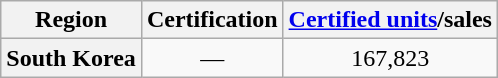<table class="wikitable plainrowheaders" style="text-align:center">
<tr>
<th scope="col">Region</th>
<th scope="col">Certification</th>
<th scope="col"><a href='#'>Certified units</a>/sales</th>
</tr>
<tr>
<th scope="row">South Korea</th>
<td>—</td>
<td align="center">167,823</td>
</tr>
</table>
